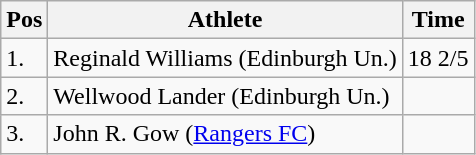<table class="wikitable">
<tr>
<th>Pos</th>
<th>Athlete</th>
<th>Time</th>
</tr>
<tr>
<td>1.</td>
<td>Reginald Williams (Edinburgh Un.)</td>
<td>18 2/5</td>
</tr>
<tr>
<td>2.</td>
<td>Wellwood Lander (Edinburgh Un.)</td>
<td></td>
</tr>
<tr>
<td>3.</td>
<td>John R. Gow (<a href='#'>Rangers FC</a>)</td>
<td></td>
</tr>
</table>
